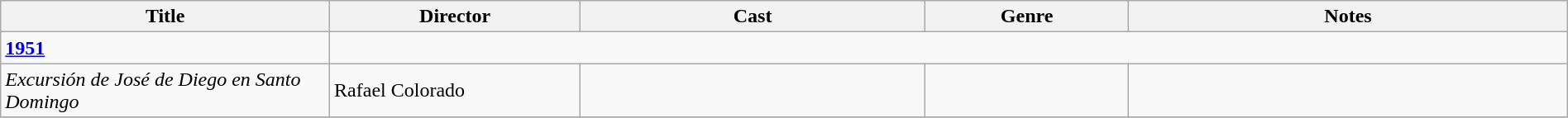<table class="wikitable" width= "100%">
<tr>
<th width=21%>Title</th>
<th width=16%>Director</th>
<th width=22%>Cast</th>
<th width=13%>Genre</th>
<th width=28%>Notes</th>
</tr>
<tr>
<td><strong><a href='#'>1951</a></strong></td>
</tr>
<tr>
<td><em>Excursión de José de Diego en Santo Domingo</em></td>
<td>Rafael Colorado</td>
<td></td>
<td></td>
<td></td>
</tr>
<tr>
</tr>
</table>
